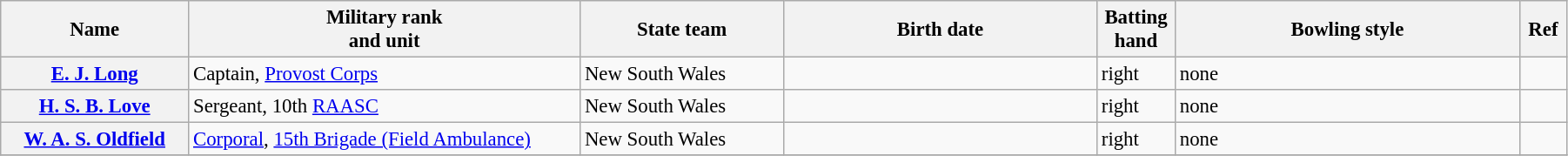<table class="wikitable plainrowheaders" style="font-size:95%; width:95%;">
<tr>
<th scope="col" width="12%">Name</th>
<th scope="col" width="25%">Military rank<br>and unit</th>
<th scope="col" width="13%">State team</th>
<th scope="col" width="20%">Birth date</th>
<th scope="col" width="5%">Batting hand</th>
<th scope="col" width="22%">Bowling style</th>
<th scope="col" width="3%">Ref</th>
</tr>
<tr>
<th scope="row"><a href='#'>E. J. Long</a></th>
<td>Captain, <a href='#'>Provost Corps</a></td>
<td>New South Wales</td>
<td></td>
<td>right</td>
<td>none</td>
<td></td>
</tr>
<tr>
<th scope="row"><a href='#'>H. S. B. Love</a></th>
<td>Sergeant, 10th <a href='#'>RAASC</a></td>
<td>New South Wales</td>
<td></td>
<td>right</td>
<td>none</td>
<td></td>
</tr>
<tr>
<th scope="row"><a href='#'>W. A. S. Oldfield</a></th>
<td><a href='#'>Corporal</a>, <a href='#'>15th Brigade (Field Ambulance)</a></td>
<td>New South Wales</td>
<td></td>
<td>right</td>
<td>none</td>
<td></td>
</tr>
<tr>
</tr>
</table>
